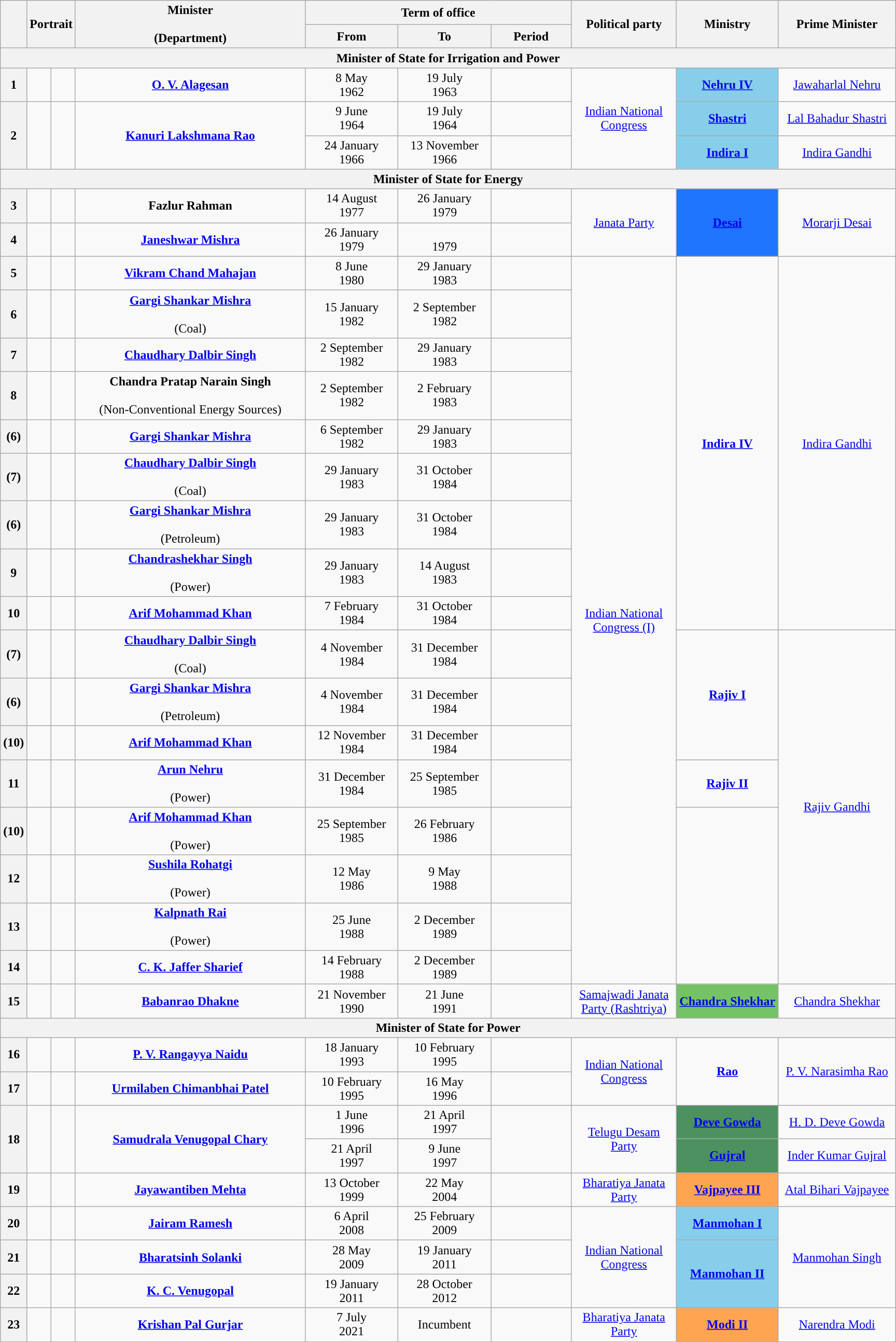<table class="wikitable" style="text-align:center">
<tr>
<th rowspan="2"></th>
<th rowspan="2" colspan="2">Portrait</th>
<th rowspan="2" style="width:18em">Minister<br><br>(Department)</th>
<th colspan="3">Term of office</th>
<th rowspan="2" style="width:8em">Political party</th>
<th rowspan="2">Ministry</th>
<th rowspan="2" style="width:9em">Prime Minister</th>
</tr>
<tr>
<th style="width:7em">From</th>
<th style="width:7em">To</th>
<th style="width:6em">Period</th>
</tr>
<tr>
<th colspan="10">Minister of State for Irrigation and Power</th>
</tr>
<tr>
<th>1</th>
<td></td>
<td></td>
<td><strong><a href='#'>O. V. Alagesan</a></strong><br></td>
<td>8 May<br>1962</td>
<td>19 July<br>1963</td>
<td><strong></strong></td>
<td rowspan="3"><a href='#'>Indian National Congress</a></td>
<td bgcolor="#87CEEB"><strong><a href='#'>Nehru IV</a></strong></td>
<td><a href='#'>Jawaharlal Nehru</a></td>
</tr>
<tr>
<th rowspan="2">2</th>
<td rowspan="2"></td>
<td rowspan="2"></td>
<td rowspan="2"><strong><a href='#'>Kanuri Lakshmana Rao</a></strong><br></td>
<td>9 June<br>1964</td>
<td>19 July<br>1964</td>
<td><strong></strong></td>
<td bgcolor="#87CEEB"><strong><a href='#'>Shastri</a></strong></td>
<td><a href='#'>Lal Bahadur Shastri</a></td>
</tr>
<tr>
<td>24 January<br>1966</td>
<td>13 November<br>1966</td>
<td><strong></strong></td>
<td bgcolor="#87CEEB"><strong><a href='#'>Indira I</a></strong></td>
<td><a href='#'>Indira Gandhi</a></td>
</tr>
<tr>
<th colspan="10">Minister of State for Energy</th>
</tr>
<tr>
<th>3</th>
<td></td>
<td></td>
<td><strong>Fazlur Rahman</strong><br></td>
<td>14 August<br>1977</td>
<td>26 January<br>1979</td>
<td><strong></strong></td>
<td rowspan="2"><a href='#'>Janata Party</a></td>
<td rowspan="2" bgcolor="#1F75FE"><strong><a href='#'>Desai</a></strong></td>
<td rowspan="2"><a href='#'>Morarji Desai</a></td>
</tr>
<tr>
<th>4</th>
<td></td>
<td></td>
<td><strong><a href='#'>Janeshwar Mishra</a></strong><br></td>
<td>26 January<br>1979</td>
<td><br>1979</td>
<td><strong></strong></td>
</tr>
<tr>
<th>5</th>
<td></td>
<td></td>
<td><strong><a href='#'>Vikram Chand Mahajan</a></strong><br></td>
<td>8 June<br>1980</td>
<td>29 January<br>1983</td>
<td><strong></strong></td>
<td rowspan="17"><a href='#'>Indian National Congress (I)</a></td>
<td rowspan="9"><strong><a href='#'>Indira IV</a></strong></td>
<td rowspan="9"><a href='#'>Indira Gandhi</a></td>
</tr>
<tr>
<th>6</th>
<td></td>
<td></td>
<td><strong><a href='#'>Gargi Shankar Mishra</a></strong><br><br>(Coal)</td>
<td>15 January<br>1982</td>
<td>2 September<br>1982</td>
<td><strong></strong></td>
</tr>
<tr>
<th>7</th>
<td></td>
<td></td>
<td><strong><a href='#'>Chaudhary Dalbir Singh</a></strong><br></td>
<td>2 September<br>1982</td>
<td>29 January<br>1983</td>
<td><strong></strong></td>
</tr>
<tr>
<th>8</th>
<td></td>
<td></td>
<td><strong>Chandra Pratap Narain Singh</strong><br><br>(Non-Conventional Energy Sources)</td>
<td>2 September<br>1982</td>
<td>2 February<br>1983</td>
<td><strong></strong></td>
</tr>
<tr>
<th>(6)</th>
<td></td>
<td></td>
<td><strong><a href='#'>Gargi Shankar Mishra</a></strong><br></td>
<td>6 September<br>1982</td>
<td>29 January<br>1983</td>
<td><strong></strong></td>
</tr>
<tr>
<th>(7)</th>
<td></td>
<td></td>
<td><strong><a href='#'>Chaudhary Dalbir Singh</a></strong><br><br>(Coal)</td>
<td>29 January<br>1983</td>
<td>31 October<br>1984</td>
<td><strong></strong></td>
</tr>
<tr>
<th>(6)</th>
<td></td>
<td></td>
<td><strong><a href='#'>Gargi Shankar Mishra</a></strong><br><br>(Petroleum)</td>
<td>29 January<br>1983</td>
<td>31 October<br>1984</td>
<td><strong></strong></td>
</tr>
<tr>
<th>9</th>
<td></td>
<td></td>
<td><strong><a href='#'>Chandrashekhar Singh</a></strong><br><br>(Power)</td>
<td>29 January<br>1983</td>
<td>14 August<br>1983</td>
<td><strong></strong></td>
</tr>
<tr>
<th>10</th>
<td></td>
<td></td>
<td><strong><a href='#'>Arif Mohammad Khan</a></strong><br></td>
<td>7 February<br>1984</td>
<td>31 October<br>1984</td>
<td><strong></strong></td>
</tr>
<tr>
<th>(7)</th>
<td></td>
<td></td>
<td><strong><a href='#'>Chaudhary Dalbir Singh</a></strong><br><br>(Coal)</td>
<td>4 November<br>1984</td>
<td>31 December<br>1984</td>
<td><strong></strong></td>
<td rowspan="3"><strong><a href='#'>Rajiv I</a></strong></td>
<td rowspan="8"><a href='#'>Rajiv Gandhi</a></td>
</tr>
<tr>
<th>(6)</th>
<td></td>
<td></td>
<td><strong><a href='#'>Gargi Shankar Mishra</a></strong><br><br>(Petroleum)</td>
<td>4 November<br>1984</td>
<td>31 December<br>1984</td>
<td><strong></strong></td>
</tr>
<tr>
<th>(10)</th>
<td></td>
<td></td>
<td><strong><a href='#'>Arif Mohammad Khan</a></strong><br></td>
<td>12 November<br>1984</td>
<td>31 December<br>1984</td>
<td><strong></strong></td>
</tr>
<tr>
<th>11</th>
<td></td>
<td></td>
<td><strong><a href='#'>Arun Nehru</a></strong><br><br>(Power)</td>
<td>31 December<br>1984</td>
<td>25 September<br>1985</td>
<td><strong></strong></td>
<td><a href='#'><strong>Rajiv II</strong></a></td>
</tr>
<tr>
<th>(10)</th>
<td></td>
<td></td>
<td><strong><a href='#'>Arif Mohammad Khan</a></strong><br><br>(Power)</td>
<td>25 September<br>1985</td>
<td>26 February<br>1986</td>
<td><strong></strong></td>
</tr>
<tr>
<th>12</th>
<td></td>
<td></td>
<td><strong><a href='#'>Sushila Rohatgi</a></strong><br><br>(Power)</td>
<td>12 May<br>1986</td>
<td>9 May<br>1988</td>
<td><strong></strong></td>
</tr>
<tr>
<th>13</th>
<td></td>
<td></td>
<td><strong><a href='#'>Kalpnath Rai</a></strong><br><br>(Power)</td>
<td>25 June<br>1988</td>
<td>2 December<br>1989</td>
<td><strong></strong></td>
</tr>
<tr>
<th>14</th>
<td></td>
<td></td>
<td><strong><a href='#'>C. K. Jaffer Sharief</a></strong><br></td>
<td>14 February<br>1988</td>
<td>2 December<br>1989</td>
<td><strong></strong></td>
</tr>
<tr>
<th>15</th>
<td></td>
<td></td>
<td><strong><a href='#'>Babanrao Dhakne</a></strong><br></td>
<td>21 November<br>1990</td>
<td>21 June<br>1991</td>
<td><strong></strong></td>
<td><a href='#'>Samajwadi Janata Party (Rashtriya)</a></td>
<td style="background:#74C365"><strong><a href='#'>Chandra Shekhar</a></strong></td>
<td><a href='#'>Chandra Shekhar</a></td>
</tr>
<tr>
<th colspan="10">Minister of State for Power</th>
</tr>
<tr>
<th>16</th>
<td></td>
<td></td>
<td><strong><a href='#'>P. V. Rangayya Naidu</a></strong><br></td>
<td>18 January<br>1993</td>
<td>10 February<br>1995</td>
<td><strong></strong></td>
<td rowspan="2"><a href='#'>Indian National Congress</a></td>
<td rowspan="2"><a href='#'><strong>Rao</strong></a></td>
<td rowspan="2"><a href='#'>P. V. Narasimha Rao</a></td>
</tr>
<tr>
<th>17</th>
<td></td>
<td></td>
<td><strong><a href='#'>Urmilaben Chimanbhai Patel</a></strong><br></td>
<td>10 February<br>1995</td>
<td>16 May<br>1996</td>
<td><strong></strong></td>
</tr>
<tr>
<th rowspan="2">18</th>
<td rowspan="2"></td>
<td rowspan="2"></td>
<td rowspan="2"><strong><a href='#'>Samudrala Venugopal Chary</a></strong><br></td>
<td>1 June<br>1996</td>
<td>21 April<br>1997</td>
<td rowspan="2"><strong></strong></td>
<td rowspan="2"><a href='#'>Telugu Desam Party</a></td>
<td style="background:#4C915F"><strong><a href='#'>Deve Gowda</a></strong></td>
<td><a href='#'>H. D. Deve Gowda</a></td>
</tr>
<tr>
<td>21 April<br>1997</td>
<td>9 June<br>1997</td>
<td style="background:#4C915F"><strong><a href='#'>Gujral</a></strong></td>
<td><a href='#'>Inder Kumar Gujral</a></td>
</tr>
<tr>
<th>19</th>
<td></td>
<td></td>
<td><strong><a href='#'>Jayawantiben Mehta</a></strong><br></td>
<td>13 October<br>1999</td>
<td>22 May<br>2004</td>
<td><strong></strong></td>
<td><a href='#'>Bharatiya Janata Party</a></td>
<td style="background:#FFA551;"><strong><a href='#'>Vajpayee III</a></strong></td>
<td><a href='#'>Atal Bihari Vajpayee</a></td>
</tr>
<tr>
<th>20</th>
<td></td>
<td></td>
<td><strong><a href='#'>Jairam Ramesh</a></strong><br></td>
<td>6 April<br>2008</td>
<td>25 February<br>2009</td>
<td><strong></strong></td>
<td rowspan="3"><a href='#'>Indian National Congress</a></td>
<td bgcolor="#87CEEB"><a href='#'><strong>Manmohan I</strong></a></td>
<td rowspan="3"><a href='#'>Manmohan Singh</a></td>
</tr>
<tr>
<th>21</th>
<td></td>
<td></td>
<td><strong><a href='#'>Bharatsinh Solanki</a></strong><br></td>
<td>28 May<br>2009</td>
<td>19 January<br>2011</td>
<td><strong></strong></td>
<td rowspan="2" bgcolor="#87CEEB"><a href='#'><strong>Manmohan II</strong></a></td>
</tr>
<tr>
<th>22</th>
<td></td>
<td></td>
<td><strong><a href='#'>K. C. Venugopal</a></strong><br></td>
<td>19 January<br>2011</td>
<td>28 October<br>2012</td>
<td><strong></strong></td>
</tr>
<tr>
<th>23</th>
<td></td>
<td></td>
<td><strong><a href='#'>Krishan Pal Gurjar</a></strong><br></td>
<td>7 July<br>2021</td>
<td>Incumbent</td>
<td><strong></strong></td>
<td><a href='#'>Bharatiya Janata Party</a></td>
<td style="background:#FFA551;"><strong><a href='#'>Modi II</a></strong></td>
<td><a href='#'>Narendra Modi</a></td>
</tr>
<tr>
</tr>
</table>
